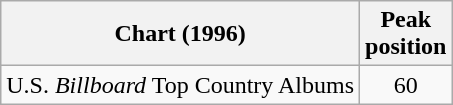<table class="wikitable">
<tr>
<th>Chart (1996)</th>
<th>Peak<br>position</th>
</tr>
<tr>
<td>U.S. <em>Billboard</em> Top Country Albums</td>
<td align="center">60</td>
</tr>
</table>
